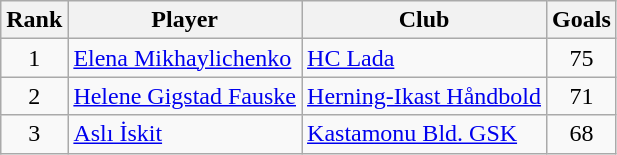<table class="wikitable sortable" style="text-align:center">
<tr>
<th>Rank</th>
<th>Player</th>
<th>Club</th>
<th>Goals</th>
</tr>
<tr>
<td>1</td>
<td align="left"> <a href='#'>Elena Mikhaylichenko</a></td>
<td align="left"> <a href='#'>HC Lada</a></td>
<td>75</td>
</tr>
<tr>
<td>2</td>
<td align="left"> <a href='#'>Helene Gigstad Fauske</a></td>
<td align="left"> <a href='#'>Herning-Ikast Håndbold</a></td>
<td>71</td>
</tr>
<tr>
<td>3</td>
<td align="left"> <a href='#'>Aslı İskit</a></td>
<td align="left"> <a href='#'>Kastamonu Bld. GSK</a></td>
<td>68</td>
</tr>
</table>
